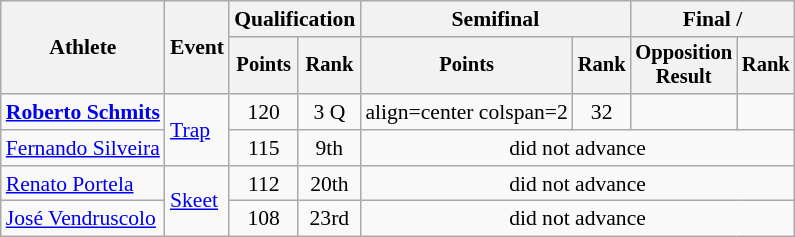<table class=wikitable style=font-size:90%;text-align:center>
<tr>
<th rowspan=2>Athlete</th>
<th rowspan=2>Event</th>
<th colspan=2>Qualification</th>
<th colspan=2>Semifinal</th>
<th colspan=2>Final / </th>
</tr>
<tr style=font-size:95%>
<th>Points</th>
<th>Rank</th>
<th>Points</th>
<th>Rank</th>
<th>Opposition<br>Result</th>
<th>Rank</th>
</tr>
<tr>
<td align=left><strong><a href='#'>Roberto Schmits</a></strong></td>
<td align=left rowspan=2><a href='#'>Trap</a></td>
<td>120</td>
<td>3 Q</td>
<td>align=center colspan=2</td>
<td>32</td>
<td></td>
</tr>
<tr>
<td align=left><a href='#'>Fernando Silveira</a></td>
<td>115</td>
<td>9th</td>
<td align=center colspan=4>did not advance</td>
</tr>
<tr>
<td align=left><a href='#'>Renato Portela</a></td>
<td align=left rowspan=2><a href='#'>Skeet</a></td>
<td>112</td>
<td>20th</td>
<td align=center colspan=4>did not advance</td>
</tr>
<tr>
<td align=left><a href='#'>José Vendruscolo</a></td>
<td>108</td>
<td>23rd</td>
<td align=center colspan=4>did not advance</td>
</tr>
</table>
